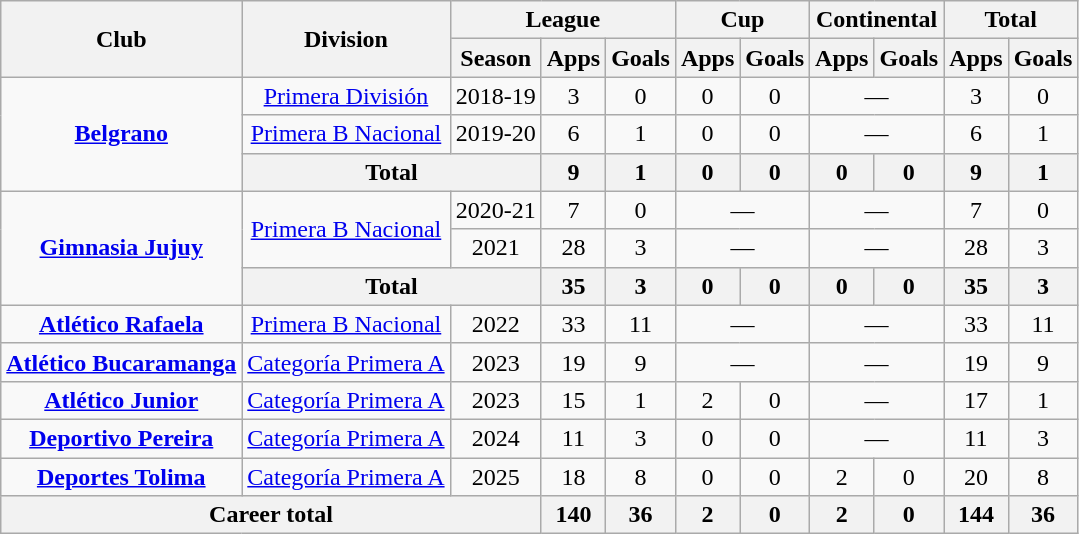<table class="wikitable" style="text-align:center">
<tr>
<th rowspan="2">Club</th>
<th rowspan="2">Division</th>
<th colspan="3">League</th>
<th colspan="2">Cup</th>
<th colspan="2">Continental</th>
<th colspan="2">Total</th>
</tr>
<tr>
<th>Season</th>
<th>Apps</th>
<th>Goals</th>
<th>Apps</th>
<th>Goals</th>
<th>Apps</th>
<th>Goals</th>
<th>Apps</th>
<th>Goals</th>
</tr>
<tr>
<td rowspan="3"><strong><a href='#'>Belgrano</a></strong></td>
<td><a href='#'>Primera División</a></td>
<td>2018-19</td>
<td>3</td>
<td>0</td>
<td>0</td>
<td>0</td>
<td colspan="2">—</td>
<td>3</td>
<td>0</td>
</tr>
<tr>
<td><a href='#'>Primera B Nacional</a></td>
<td>2019-20</td>
<td>6</td>
<td>1</td>
<td>0</td>
<td>0</td>
<td colspan="2">—</td>
<td>6</td>
<td>1</td>
</tr>
<tr>
<th colspan="2">Total</th>
<th>9</th>
<th>1</th>
<th>0</th>
<th>0</th>
<th>0</th>
<th>0</th>
<th>9</th>
<th>1</th>
</tr>
<tr>
<td rowspan="3"><strong><a href='#'>Gimnasia Jujuy</a></strong></td>
<td rowspan="2"><a href='#'>Primera B Nacional</a></td>
<td>2020-21</td>
<td>7</td>
<td>0</td>
<td colspan="2">—</td>
<td colspan="2">—</td>
<td>7</td>
<td>0</td>
</tr>
<tr>
<td>2021</td>
<td>28</td>
<td>3</td>
<td colspan="2">—</td>
<td colspan="2">—</td>
<td>28</td>
<td>3</td>
</tr>
<tr>
<th colspan="2">Total</th>
<th>35</th>
<th>3</th>
<th>0</th>
<th>0</th>
<th>0</th>
<th>0</th>
<th>35</th>
<th>3</th>
</tr>
<tr>
<td><strong><a href='#'>Atlético Rafaela</a></strong></td>
<td><a href='#'>Primera B Nacional</a></td>
<td>2022</td>
<td>33</td>
<td>11</td>
<td colspan="2">—</td>
<td colspan="2">—</td>
<td>33</td>
<td>11</td>
</tr>
<tr>
<td><strong><a href='#'>Atlético Bucaramanga</a></strong></td>
<td><a href='#'>Categoría Primera A</a></td>
<td>2023</td>
<td>19</td>
<td>9</td>
<td colspan="2">—</td>
<td colspan="2">—</td>
<td>19</td>
<td>9</td>
</tr>
<tr>
<td><strong><a href='#'>Atlético Junior</a></strong></td>
<td><a href='#'>Categoría Primera A</a></td>
<td>2023</td>
<td>15</td>
<td>1</td>
<td>2</td>
<td>0</td>
<td colspan="2">—</td>
<td>17</td>
<td>1</td>
</tr>
<tr>
<td><strong><a href='#'>Deportivo Pereira</a></strong></td>
<td><a href='#'>Categoría Primera A</a></td>
<td>2024</td>
<td>11</td>
<td>3</td>
<td>0</td>
<td>0</td>
<td colspan="2">—</td>
<td>11</td>
<td>3</td>
</tr>
<tr>
<td><strong><a href='#'>Deportes Tolima</a></strong></td>
<td><a href='#'>Categoría Primera A</a></td>
<td>2025</td>
<td>18</td>
<td>8</td>
<td>0</td>
<td>0</td>
<td>2</td>
<td>0</td>
<td>20</td>
<td>8</td>
</tr>
<tr>
<th colspan="3">Career total</th>
<th>140</th>
<th>36</th>
<th>2</th>
<th>0</th>
<th>2</th>
<th>0</th>
<th>144</th>
<th>36</th>
</tr>
</table>
